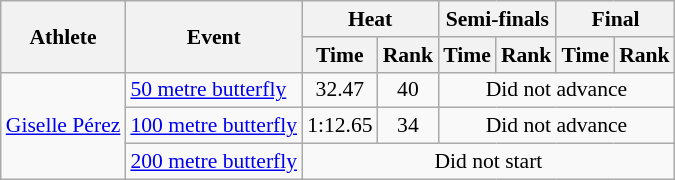<table class="wikitable" style="font-size:90%; text-align:center">
<tr>
<th rowspan="2">Athlete</th>
<th rowspan="2">Event</th>
<th colspan="2">Heat</th>
<th colspan="2">Semi-finals</th>
<th colspan="2">Final</th>
</tr>
<tr>
<th>Time</th>
<th>Rank</th>
<th>Time</th>
<th>Rank</th>
<th>Time</th>
<th>Rank</th>
</tr>
<tr>
<td align="left" rowspan="3"><a href='#'>Giselle Pérez</a></td>
<td align="left"><a href='#'>50 metre butterfly</a></td>
<td>32.47</td>
<td>40</td>
<td colspan="4">Did not advance</td>
</tr>
<tr>
<td align="left"><a href='#'>100 metre butterfly</a></td>
<td>1:12.65</td>
<td>34</td>
<td colspan="4">Did not advance</td>
</tr>
<tr>
<td align="left"><a href='#'>200 metre butterfly</a></td>
<td colspan="6">Did not start</td>
</tr>
</table>
